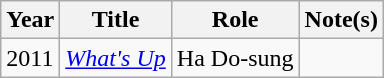<table class="wikitable">
<tr>
<th>Year</th>
<th>Title</th>
<th>Role</th>
<th>Note(s)</th>
</tr>
<tr>
<td>2011</td>
<td><em><a href='#'>What's Up</a></em></td>
<td>Ha Do-sung</td>
<td></td>
</tr>
</table>
